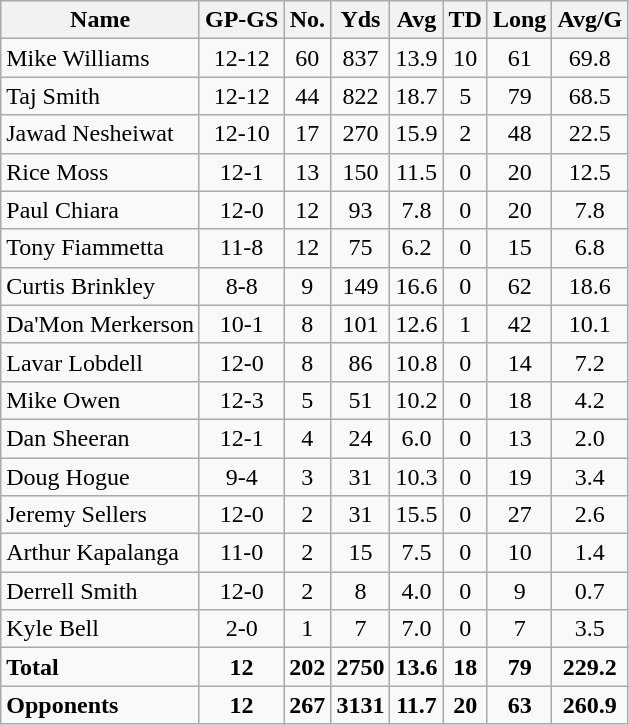<table class="wikitable" style="white-space:nowrap;">
<tr>
<th>Name</th>
<th>GP-GS</th>
<th>No.</th>
<th>Yds</th>
<th>Avg</th>
<th>TD</th>
<th>Long</th>
<th>Avg/G</th>
</tr>
<tr>
<td>Mike Williams</td>
<td align="center">12-12</td>
<td align="center">60</td>
<td align="center">837</td>
<td align="center">13.9</td>
<td align="center">10</td>
<td align="center">61</td>
<td align="center">69.8</td>
</tr>
<tr>
<td>Taj Smith</td>
<td align="center">12-12</td>
<td align="center">44</td>
<td align="center">822</td>
<td align="center">18.7</td>
<td align="center">5</td>
<td align="center">79</td>
<td align="center">68.5</td>
</tr>
<tr>
<td>Jawad Nesheiwat</td>
<td align="center">12-10</td>
<td align="center">17</td>
<td align="center">270</td>
<td align="center">15.9</td>
<td align="center">2</td>
<td align="center">48</td>
<td align="center">22.5</td>
</tr>
<tr>
<td>Rice Moss</td>
<td align="center">12-1</td>
<td align="center">13</td>
<td align="center">150</td>
<td align="center">11.5</td>
<td align="center">0</td>
<td align="center">20</td>
<td align="center">12.5</td>
</tr>
<tr>
<td>Paul Chiara</td>
<td align="center">12-0</td>
<td align="center">12</td>
<td align="center">93</td>
<td align="center">7.8</td>
<td align="center">0</td>
<td align="center">20</td>
<td align="center">7.8</td>
</tr>
<tr>
<td>Tony Fiammetta</td>
<td align="center">11-8</td>
<td align="center">12</td>
<td align="center">75</td>
<td align="center">6.2</td>
<td align="center">0</td>
<td align="center">15</td>
<td align="center">6.8</td>
</tr>
<tr>
<td>Curtis Brinkley</td>
<td align="center">8-8</td>
<td align="center">9</td>
<td align="center">149</td>
<td align="center">16.6</td>
<td align="center">0</td>
<td align="center">62</td>
<td align="center">18.6</td>
</tr>
<tr>
<td>Da'Mon Merkerson</td>
<td align="center">10-1</td>
<td align="center">8</td>
<td align="center">101</td>
<td align="center">12.6</td>
<td align="center">1</td>
<td align="center">42</td>
<td align="center">10.1</td>
</tr>
<tr>
<td>Lavar Lobdell</td>
<td align="center">12-0</td>
<td align="center">8</td>
<td align="center">86</td>
<td align="center">10.8</td>
<td align="center">0</td>
<td align="center">14</td>
<td align="center">7.2</td>
</tr>
<tr>
<td>Mike Owen</td>
<td align="center">12-3</td>
<td align="center">5</td>
<td align="center">51</td>
<td align="center">10.2</td>
<td align="center">0</td>
<td align="center">18</td>
<td align="center">4.2</td>
</tr>
<tr>
<td>Dan Sheeran</td>
<td align="center">12-1</td>
<td align="center">4</td>
<td align="center">24</td>
<td align="center">6.0</td>
<td align="center">0</td>
<td align="center">13</td>
<td align="center">2.0</td>
</tr>
<tr>
<td>Doug Hogue</td>
<td align="center">9-4</td>
<td align="center">3</td>
<td align="center">31</td>
<td align="center">10.3</td>
<td align="center">0</td>
<td align="center">19</td>
<td align="center">3.4</td>
</tr>
<tr>
<td>Jeremy Sellers</td>
<td align="center">12-0</td>
<td align="center">2</td>
<td align="center">31</td>
<td align="center">15.5</td>
<td align="center">0</td>
<td align="center">27</td>
<td align="center">2.6</td>
</tr>
<tr>
<td>Arthur Kapalanga</td>
<td align="center">11-0</td>
<td align="center">2</td>
<td align="center">15</td>
<td align="center">7.5</td>
<td align="center">0</td>
<td align="center">10</td>
<td align="center">1.4</td>
</tr>
<tr>
<td>Derrell Smith</td>
<td align="center">12-0</td>
<td align="center">2</td>
<td align="center">8</td>
<td align="center">4.0</td>
<td align="center">0</td>
<td align="center">9</td>
<td align="center">0.7</td>
</tr>
<tr>
<td>Kyle Bell</td>
<td align="center">2-0</td>
<td align="center">1</td>
<td align="center">7</td>
<td align="center">7.0</td>
<td align="center">0</td>
<td align="center">7</td>
<td align="center">3.5</td>
</tr>
<tr>
<td><strong>Total</strong></td>
<td align="center"><strong>12</strong></td>
<td align="center"><strong>202</strong></td>
<td align="center"><strong>2750</strong></td>
<td align="center"><strong>13.6</strong></td>
<td align="center"><strong>18</strong></td>
<td align="center"><strong>79</strong></td>
<td align="center"><strong>229.2</strong></td>
</tr>
<tr>
<td><strong>Opponents</strong></td>
<td align="center"><strong>12</strong></td>
<td align="center"><strong>267</strong></td>
<td align="center"><strong>3131</strong></td>
<td align="center"><strong>11.7</strong></td>
<td align="center"><strong>20</strong></td>
<td align="center"><strong>63</strong></td>
<td align="center"><strong>260.9</strong></td>
</tr>
</table>
